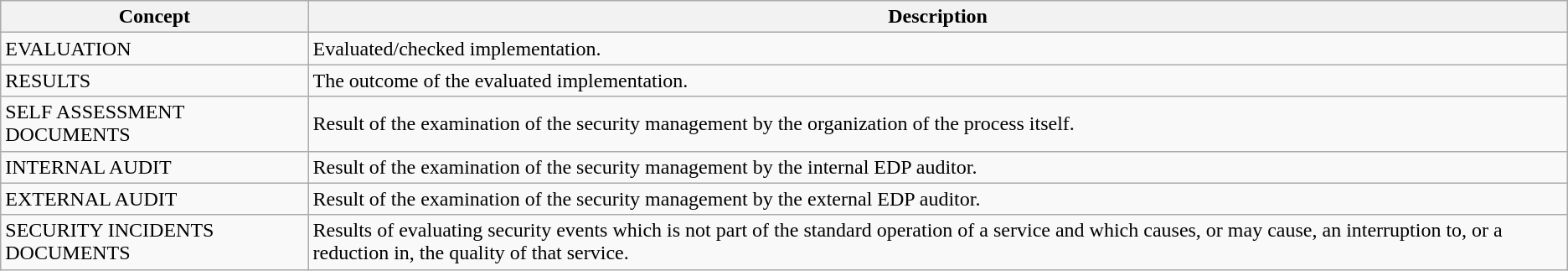<table class="wikitable">
<tr>
<th>Concept</th>
<th>Description</th>
</tr>
<tr>
<td>EVALUATION</td>
<td>Evaluated/checked implementation.</td>
</tr>
<tr>
<td>RESULTS</td>
<td>The outcome of the evaluated implementation.</td>
</tr>
<tr>
<td>SELF ASSESSMENT DOCUMENTS</td>
<td>Result of the examination of the security management by the organization of the process itself.</td>
</tr>
<tr>
<td>INTERNAL AUDIT</td>
<td>Result of the examination of the security management by the internal EDP auditor.</td>
</tr>
<tr>
<td>EXTERNAL AUDIT</td>
<td>Result of the examination of the security management by the external EDP auditor.</td>
</tr>
<tr>
<td>SECURITY INCIDENTS DOCUMENTS</td>
<td>Results of evaluating security events which is not part of the standard operation of a service and which causes, or may cause, an interruption to, or a reduction in, the quality of that service.</td>
</tr>
</table>
